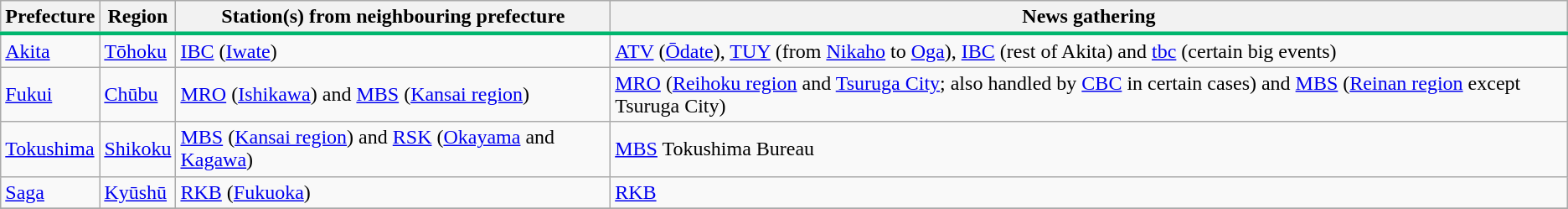<table class="wikitable sortable">
<tr>
<th style="border-bottom:3px solid #00B66E;">Prefecture</th>
<th style="border-bottom:3px solid #00B66E;">Region</th>
<th style="border-bottom:3px solid #00B66E;" class="unsortable">Station(s) from neighbouring prefecture</th>
<th style="border-bottom:3px solid #00B66E;" class="unsortable">News gathering</th>
</tr>
<tr>
<td><a href='#'>Akita</a></td>
<td><a href='#'>Tōhoku</a></td>
<td><a href='#'>IBC</a> (<a href='#'>Iwate</a>)</td>
<td><a href='#'>ATV</a> (<a href='#'>Ōdate</a>), <a href='#'>TUY</a> (from <a href='#'>Nikaho</a> to <a href='#'>Oga</a>), <a href='#'>IBC</a> (rest of Akita) and <a href='#'>tbc</a> (certain big events)</td>
</tr>
<tr>
<td><a href='#'>Fukui</a></td>
<td><a href='#'>Chūbu</a></td>
<td><a href='#'>MRO</a> (<a href='#'>Ishikawa</a>) and <a href='#'>MBS</a> (<a href='#'>Kansai region</a>)</td>
<td><a href='#'>MRO</a> (<a href='#'>Reihoku region</a> and <a href='#'>Tsuruga City</a>; also handled by <a href='#'>CBC</a> in certain cases) and <a href='#'>MBS</a> (<a href='#'>Reinan region</a> except Tsuruga City)</td>
</tr>
<tr>
<td><a href='#'>Tokushima</a></td>
<td><a href='#'>Shikoku</a></td>
<td><a href='#'>MBS</a> (<a href='#'>Kansai region</a>) and <a href='#'>RSK</a> (<a href='#'>Okayama</a> and <a href='#'>Kagawa</a>)</td>
<td><a href='#'>MBS</a> Tokushima Bureau</td>
</tr>
<tr>
<td><a href='#'>Saga</a></td>
<td><a href='#'>Kyūshū</a></td>
<td><a href='#'>RKB</a> (<a href='#'>Fukuoka</a>)</td>
<td><a href='#'>RKB</a></td>
</tr>
<tr>
</tr>
</table>
